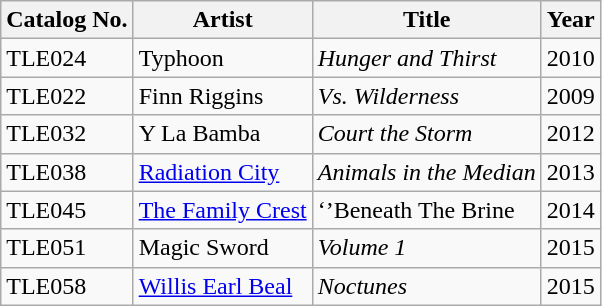<table class="sortable wikitable">
<tr>
<th>Catalog No.</th>
<th>Artist</th>
<th>Title</th>
<th>Year</th>
</tr>
<tr>
<td>TLE024</td>
<td>Typhoon</td>
<td><em>Hunger and Thirst</em></td>
<td>2010</td>
</tr>
<tr>
<td>TLE022</td>
<td>Finn Riggins</td>
<td><em>Vs. Wilderness</em></td>
<td>2009</td>
</tr>
<tr>
<td>TLE032</td>
<td>Y La Bamba</td>
<td><em>Court the Storm</em></td>
<td>2012</td>
</tr>
<tr>
<td>TLE038</td>
<td><a href='#'>Radiation City</a></td>
<td><em>Animals in the Median</em></td>
<td>2013</td>
</tr>
<tr>
<td>TLE045</td>
<td><a href='#'>The Family Crest</a></td>
<td>‘’Beneath The Brine</td>
<td>2014</td>
</tr>
<tr>
<td>TLE051</td>
<td>Magic Sword</td>
<td><em>Volume 1</em></td>
<td>2015</td>
</tr>
<tr>
<td>TLE058</td>
<td><a href='#'>Willis Earl Beal</a></td>
<td><em>Noctunes</em></td>
<td>2015</td>
</tr>
</table>
